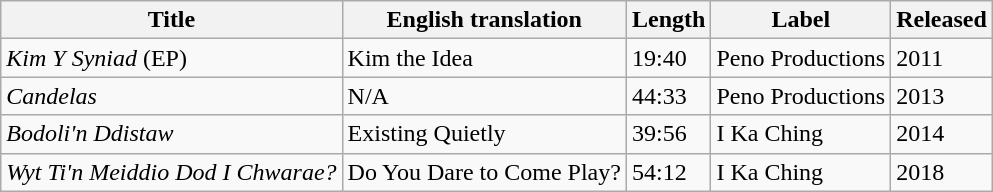<table class="wikitable">
<tr>
<th>Title</th>
<th>English translation</th>
<th>Length</th>
<th>Label</th>
<th>Released</th>
</tr>
<tr>
<td><em>Kim Y Syniad</em> (EP)</td>
<td>Kim the Idea</td>
<td>19:40</td>
<td>Peno Productions</td>
<td>2011</td>
</tr>
<tr>
<td><em>Candelas</em></td>
<td>N/A</td>
<td>44:33</td>
<td>Peno Productions</td>
<td>2013</td>
</tr>
<tr>
<td><em>Bodoli'n Ddistaw</em></td>
<td>Existing Quietly</td>
<td>39:56</td>
<td>I Ka Ching</td>
<td>2014</td>
</tr>
<tr>
<td><em>Wyt Ti'n Meiddio Dod I Chwarae?</em></td>
<td>Do You Dare to Come Play?</td>
<td>54:12</td>
<td>I Ka Ching</td>
<td>2018</td>
</tr>
</table>
